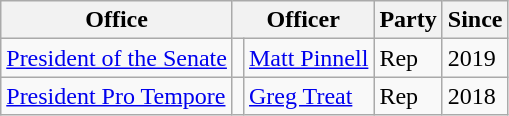<table class=wikitable>
<tr>
<th>Office</th>
<th colspan=2>Officer</th>
<th>Party</th>
<th>Since</th>
</tr>
<tr>
<td><a href='#'>President of the Senate</a></td>
<td></td>
<td><a href='#'>Matt Pinnell</a></td>
<td>Rep</td>
<td>2019</td>
</tr>
<tr>
<td><a href='#'>President Pro Tempore</a></td>
<td></td>
<td><a href='#'>Greg Treat</a></td>
<td>Rep</td>
<td>2018</td>
</tr>
</table>
